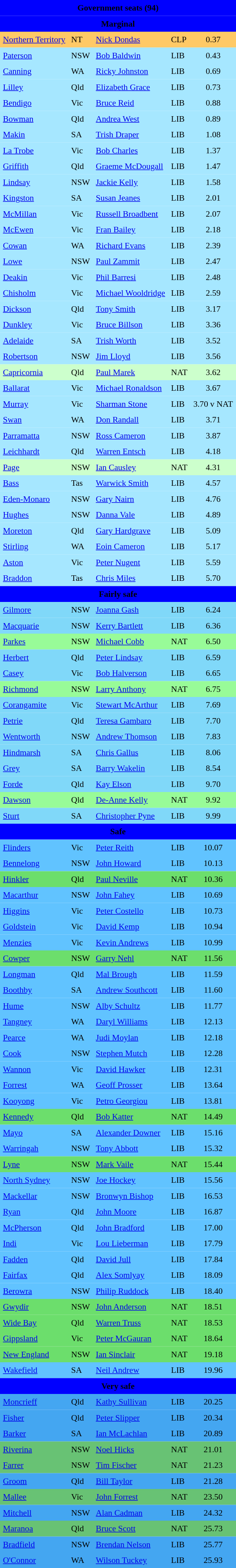<table class="toccolours" cellpadding="5" cellspacing="0" style="float:left; margin-right:.5em; margin-top:.4em; font-size:90%;">
<tr>
<td colspan="5"  style="text-align:center; background:Blue;"><span><strong>Government seats (94)</strong></span></td>
</tr>
<tr>
<td colspan="5"  style="text-align:center; background:Blue;"><span><strong>Marginal</strong></span></td>
</tr>
<tr>
<td style="text-align:left; background:#ffc966;"><a href='#'>Northern Territory</a></td>
<td style="text-align:left; background:#ffc966;">NT</td>
<td style="text-align:left; background:#ffc966;"><a href='#'>Nick Dondas</a></td>
<td style="text-align:left; background:#ffc966;">CLP</td>
<td style="text-align:center; background:#ffc966;">0.37</td>
</tr>
<tr>
<td style="text-align:left; background:#a6e7ff;"><a href='#'>Paterson</a></td>
<td style="text-align:left; background:#a6e7ff;">NSW</td>
<td style="text-align:left; background:#a6e7ff;"><a href='#'>Bob Baldwin</a></td>
<td style="text-align:left; background:#a6e7ff;">LIB</td>
<td style="text-align:center; background:#a6e7ff;">0.43</td>
</tr>
<tr>
<td style="text-align:left; background:#a6e7ff;"><a href='#'>Canning</a></td>
<td style="text-align:left; background:#a6e7ff;">WA</td>
<td style="text-align:left; background:#a6e7ff;"><a href='#'>Ricky Johnston</a></td>
<td style="text-align:left; background:#a6e7ff;">LIB</td>
<td style="text-align:center; background:#a6e7ff;">0.69</td>
</tr>
<tr>
<td style="text-align:left; background:#a6e7ff;"><a href='#'>Lilley</a></td>
<td style="text-align:left; background:#a6e7ff;">Qld</td>
<td style="text-align:left; background:#a6e7ff;"><a href='#'>Elizabeth Grace</a></td>
<td style="text-align:left; background:#a6e7ff;">LIB</td>
<td style="text-align:center; background:#a6e7ff;">0.73</td>
</tr>
<tr>
<td style="text-align:left; background:#a6e7ff;"><a href='#'>Bendigo</a></td>
<td style="text-align:left; background:#a6e7ff;">Vic</td>
<td style="text-align:left; background:#a6e7ff;"><a href='#'>Bruce Reid</a></td>
<td style="text-align:left; background:#a6e7ff;">LIB</td>
<td style="text-align:center; background:#a6e7ff;">0.88</td>
</tr>
<tr>
<td style="text-align:left; background:#a6e7ff;"><a href='#'>Bowman</a></td>
<td style="text-align:left; background:#a6e7ff;">Qld</td>
<td style="text-align:left; background:#a6e7ff;"><a href='#'>Andrea West</a></td>
<td style="text-align:left; background:#a6e7ff;">LIB</td>
<td style="text-align:center; background:#a6e7ff;">0.89</td>
</tr>
<tr>
<td style="text-align:left; background:#a6e7ff;"><a href='#'>Makin</a></td>
<td style="text-align:left; background:#a6e7ff;">SA</td>
<td style="text-align:left; background:#a6e7ff;"><a href='#'>Trish Draper</a></td>
<td style="text-align:left; background:#a6e7ff;">LIB</td>
<td style="text-align:center; background:#a6e7ff;">1.08</td>
</tr>
<tr>
<td style="text-align:left; background:#a6e7ff;"><a href='#'>La Trobe</a></td>
<td style="text-align:left; background:#a6e7ff;">Vic</td>
<td style="text-align:left; background:#a6e7ff;"><a href='#'>Bob Charles</a></td>
<td style="text-align:left; background:#a6e7ff;">LIB</td>
<td style="text-align:center; background:#a6e7ff;">1.37</td>
</tr>
<tr>
<td style="text-align:left; background:#a6e7ff;"><a href='#'>Griffith</a></td>
<td style="text-align:left; background:#a6e7ff;">Qld</td>
<td style="text-align:left; background:#a6e7ff;"><a href='#'>Graeme McDougall</a></td>
<td style="text-align:left; background:#a6e7ff;">LIB</td>
<td style="text-align:center; background:#a6e7ff;">1.47</td>
</tr>
<tr>
<td style="text-align:left; background:#a6e7ff;"><a href='#'>Lindsay</a></td>
<td style="text-align:left; background:#a6e7ff;">NSW</td>
<td style="text-align:left; background:#a6e7ff;"><a href='#'>Jackie Kelly</a></td>
<td style="text-align:left; background:#a6e7ff;">LIB</td>
<td style="text-align:center; background:#a6e7ff;">1.58</td>
</tr>
<tr>
<td style="text-align:left; background:#a6e7ff;"><a href='#'>Kingston</a></td>
<td style="text-align:left; background:#a6e7ff;">SA</td>
<td style="text-align:left; background:#a6e7ff;"><a href='#'>Susan Jeanes</a></td>
<td style="text-align:left; background:#a6e7ff;">LIB</td>
<td style="text-align:center; background:#a6e7ff;">2.01</td>
</tr>
<tr>
<td style="text-align:left; background:#a6e7ff;"><a href='#'>McMillan</a></td>
<td style="text-align:left; background:#a6e7ff;">Vic</td>
<td style="text-align:left; background:#a6e7ff;"><a href='#'>Russell Broadbent</a></td>
<td style="text-align:left; background:#a6e7ff;">LIB</td>
<td style="text-align:center; background:#a6e7ff;">2.07</td>
</tr>
<tr>
<td style="text-align:left; background:#a6e7ff;"><a href='#'>McEwen</a></td>
<td style="text-align:left; background:#a6e7ff;">Vic</td>
<td style="text-align:left; background:#a6e7ff;"><a href='#'>Fran Bailey</a></td>
<td style="text-align:left; background:#a6e7ff;">LIB</td>
<td style="text-align:center; background:#a6e7ff;">2.18</td>
</tr>
<tr>
<td style="text-align:left; background:#a6e7ff;"><a href='#'>Cowan</a></td>
<td style="text-align:left; background:#a6e7ff;">WA</td>
<td style="text-align:left; background:#a6e7ff;"><a href='#'>Richard Evans</a></td>
<td style="text-align:left; background:#a6e7ff;">LIB</td>
<td style="text-align:center; background:#a6e7ff;">2.39</td>
</tr>
<tr>
<td style="text-align:left; background:#a6e7ff;"><a href='#'>Lowe</a></td>
<td style="text-align:left; background:#a6e7ff;">NSW</td>
<td style="text-align:left; background:#a6e7ff;"><a href='#'>Paul Zammit</a></td>
<td style="text-align:left; background:#a6e7ff;">LIB</td>
<td style="text-align:center; background:#a6e7ff;">2.47</td>
</tr>
<tr>
<td style="text-align:left; background:#a6e7ff;"><a href='#'>Deakin</a></td>
<td style="text-align:left; background:#a6e7ff;">Vic</td>
<td style="text-align:left; background:#a6e7ff;"><a href='#'>Phil Barresi</a></td>
<td style="text-align:left; background:#a6e7ff;">LIB</td>
<td style="text-align:center; background:#a6e7ff;">2.48</td>
</tr>
<tr>
<td style="text-align:left; background:#a6e7ff;"><a href='#'>Chisholm</a></td>
<td style="text-align:left; background:#a6e7ff;">Vic</td>
<td style="text-align:left; background:#a6e7ff;"><a href='#'>Michael Wooldridge</a></td>
<td style="text-align:left; background:#a6e7ff;">LIB</td>
<td style="text-align:center; background:#a6e7ff;">2.59</td>
</tr>
<tr>
<td style="text-align:left; background:#a6e7ff;"><a href='#'>Dickson</a></td>
<td style="text-align:left; background:#a6e7ff;">Qld</td>
<td style="text-align:left; background:#a6e7ff;"><a href='#'>Tony Smith</a></td>
<td style="text-align:left; background:#a6e7ff;">LIB</td>
<td style="text-align:center; background:#a6e7ff;">3.17</td>
</tr>
<tr>
<td style="text-align:left; background:#a6e7ff;"><a href='#'>Dunkley</a></td>
<td style="text-align:left; background:#a6e7ff;">Vic</td>
<td style="text-align:left; background:#a6e7ff;"><a href='#'>Bruce Billson</a></td>
<td style="text-align:left; background:#a6e7ff;">LIB</td>
<td style="text-align:center; background:#a6e7ff;">3.36</td>
</tr>
<tr>
<td style="text-align:left; background:#a6e7ff;"><a href='#'>Adelaide</a></td>
<td style="text-align:left; background:#a6e7ff;">SA</td>
<td style="text-align:left; background:#a6e7ff;"><a href='#'>Trish Worth</a></td>
<td style="text-align:left; background:#a6e7ff;">LIB</td>
<td style="text-align:center; background:#a6e7ff;">3.52</td>
</tr>
<tr>
<td style="text-align:left; background:#a6e7ff;"><a href='#'>Robertson</a></td>
<td style="text-align:left; background:#a6e7ff;">NSW</td>
<td style="text-align:left; background:#a6e7ff;"><a href='#'>Jim Lloyd</a></td>
<td style="text-align:left; background:#a6e7ff;">LIB</td>
<td style="text-align:center; background:#a6e7ff;">3.56</td>
</tr>
<tr>
<td style="text-align:left; background:#cfc;"><a href='#'>Capricornia</a></td>
<td style="text-align:left; background:#cfc;">Qld</td>
<td style="text-align:left; background:#cfc;"><a href='#'>Paul Marek</a></td>
<td style="text-align:left; background:#cfc;">NAT</td>
<td style="text-align:center; background:#cfc;">3.62</td>
</tr>
<tr>
<td style="text-align:left; background:#a6e7ff;"><a href='#'>Ballarat</a></td>
<td style="text-align:left; background:#a6e7ff;">Vic</td>
<td style="text-align:left; background:#a6e7ff;"><a href='#'>Michael Ronaldson</a></td>
<td style="text-align:left; background:#a6e7ff;">LIB</td>
<td style="text-align:center; background:#a6e7ff;">3.67</td>
</tr>
<tr>
<td style="text-align:left; background:#a6e7ff;"><a href='#'>Murray</a></td>
<td style="text-align:left; background:#a6e7ff;">Vic</td>
<td style="text-align:left; background:#a6e7ff;"><a href='#'>Sharman Stone</a></td>
<td style="text-align:left; background:#a6e7ff;">LIB</td>
<td style="text-align:center; background:#a6e7ff;">3.70 v NAT</td>
</tr>
<tr>
<td style="text-align:left; background:#a6e7ff;"><a href='#'>Swan</a></td>
<td style="text-align:left; background:#a6e7ff;">WA</td>
<td style="text-align:left; background:#a6e7ff;"><a href='#'>Don Randall</a></td>
<td style="text-align:left; background:#a6e7ff;">LIB</td>
<td style="text-align:center; background:#a6e7ff;">3.71</td>
</tr>
<tr>
<td style="text-align:left; background:#a6e7ff;"><a href='#'>Parramatta</a></td>
<td style="text-align:left; background:#a6e7ff;">NSW</td>
<td style="text-align:left; background:#a6e7ff;"><a href='#'>Ross Cameron</a></td>
<td style="text-align:left; background:#a6e7ff;">LIB</td>
<td style="text-align:center; background:#a6e7ff;">3.87</td>
</tr>
<tr>
<td style="text-align:left; background:#a6e7ff;"><a href='#'>Leichhardt</a></td>
<td style="text-align:left; background:#a6e7ff;">Qld</td>
<td style="text-align:left; background:#a6e7ff;"><a href='#'>Warren Entsch</a></td>
<td style="text-align:left; background:#a6e7ff;">LIB</td>
<td style="text-align:center; background:#a6e7ff;">4.18</td>
</tr>
<tr>
<td style="text-align:left; background:#cfc;"><a href='#'>Page</a></td>
<td style="text-align:left; background:#cfc;">NSW</td>
<td style="text-align:left; background:#cfc;"><a href='#'>Ian Causley</a></td>
<td style="text-align:left; background:#cfc;">NAT</td>
<td style="text-align:center; background:#cfc;">4.31</td>
</tr>
<tr>
<td style="text-align:left; background:#a6e7ff;"><a href='#'>Bass</a></td>
<td style="text-align:left; background:#a6e7ff;">Tas</td>
<td style="text-align:left; background:#a6e7ff;"><a href='#'>Warwick Smith</a></td>
<td style="text-align:left; background:#a6e7ff;">LIB</td>
<td style="text-align:center; background:#a6e7ff;">4.57</td>
</tr>
<tr>
<td style="text-align:left; background:#a6e7ff;"><a href='#'>Eden-Monaro</a></td>
<td style="text-align:left; background:#a6e7ff;">NSW</td>
<td style="text-align:left; background:#a6e7ff;"><a href='#'>Gary Nairn</a></td>
<td style="text-align:left; background:#a6e7ff;">LIB</td>
<td style="text-align:center; background:#a6e7ff;">4.76</td>
</tr>
<tr>
<td style="text-align:left; background:#a6e7ff;"><a href='#'>Hughes</a></td>
<td style="text-align:left; background:#a6e7ff;">NSW</td>
<td style="text-align:left; background:#a6e7ff;"><a href='#'>Danna Vale</a></td>
<td style="text-align:left; background:#a6e7ff;">LIB</td>
<td style="text-align:center; background:#a6e7ff;">4.89</td>
</tr>
<tr>
<td style="text-align:left; background:#a6e7ff;"><a href='#'>Moreton</a></td>
<td style="text-align:left; background:#a6e7ff;">Qld</td>
<td style="text-align:left; background:#a6e7ff;"><a href='#'>Gary Hardgrave</a></td>
<td style="text-align:left; background:#a6e7ff;">LIB</td>
<td style="text-align:center; background:#a6e7ff;">5.09</td>
</tr>
<tr>
<td style="text-align:left; background:#a6e7ff;"><a href='#'>Stirling</a></td>
<td style="text-align:left; background:#a6e7ff;">WA</td>
<td style="text-align:left; background:#a6e7ff;"><a href='#'>Eoin Cameron</a></td>
<td style="text-align:left; background:#a6e7ff;">LIB</td>
<td style="text-align:center; background:#a6e7ff;">5.17</td>
</tr>
<tr>
<td style="text-align:left; background:#a6e7ff;"><a href='#'>Aston</a></td>
<td style="text-align:left; background:#a6e7ff;">Vic</td>
<td style="text-align:left; background:#a6e7ff;"><a href='#'>Peter Nugent</a></td>
<td style="text-align:left; background:#a6e7ff;">LIB</td>
<td style="text-align:center; background:#a6e7ff;">5.59</td>
</tr>
<tr>
<td style="text-align:left; background:#a6e7ff;"><a href='#'>Braddon</a></td>
<td style="text-align:left; background:#a6e7ff;">Tas</td>
<td style="text-align:left; background:#a6e7ff;"><a href='#'>Chris Miles</a></td>
<td style="text-align:left; background:#a6e7ff;">LIB</td>
<td style="text-align:center; background:#a6e7ff;">5.70</td>
</tr>
<tr>
<td colspan="5"  style="text-align:center; background:Blue;"><span><strong>Fairly safe</strong></span></td>
</tr>
<tr>
<td style="text-align:left; background:#80d8f9;"><a href='#'>Gilmore</a></td>
<td style="text-align:left; background:#80d8f9;">NSW</td>
<td style="text-align:left; background:#80d8f9;"><a href='#'>Joanna Gash</a></td>
<td style="text-align:left; background:#80d8f9;">LIB</td>
<td style="text-align:center; background:#80d8f9;">6.24</td>
</tr>
<tr>
<td style="text-align:left; background:#80d8f9;"><a href='#'>Macquarie</a></td>
<td style="text-align:left; background:#80d8f9;">NSW</td>
<td style="text-align:left; background:#80d8f9;"><a href='#'>Kerry Bartlett</a></td>
<td style="text-align:left; background:#80d8f9;">LIB</td>
<td style="text-align:center; background:#80d8f9;">6.36</td>
</tr>
<tr>
<td style="text-align:left; background:#98fb98;"><a href='#'>Parkes</a></td>
<td style="text-align:left; background:#98fb98;">NSW</td>
<td style="text-align:left; background:#98fb98;"><a href='#'>Michael Cobb</a></td>
<td style="text-align:left; background:#98fb98;">NAT</td>
<td style="text-align:center; background:#98fb98;">6.50</td>
</tr>
<tr>
<td style="text-align:left; background:#80d8f9;"><a href='#'>Herbert</a></td>
<td style="text-align:left; background:#80d8f9;">Qld</td>
<td style="text-align:left; background:#80d8f9;"><a href='#'>Peter Lindsay</a></td>
<td style="text-align:left; background:#80d8f9;">LIB</td>
<td style="text-align:center; background:#80d8f9;">6.59</td>
</tr>
<tr>
<td style="text-align:left; background:#80d8f9;"><a href='#'>Casey</a></td>
<td style="text-align:left; background:#80d8f9;">Vic</td>
<td style="text-align:left; background:#80d8f9;"><a href='#'>Bob Halverson</a></td>
<td style="text-align:left; background:#80d8f9;">LIB</td>
<td style="text-align:center; background:#80d8f9;">6.65</td>
</tr>
<tr>
<td style="text-align:left; background:#98fb98;"><a href='#'>Richmond</a></td>
<td style="text-align:left; background:#98fb98;">NSW</td>
<td style="text-align:left; background:#98fb98;"><a href='#'>Larry Anthony</a></td>
<td style="text-align:left; background:#98fb98;">NAT</td>
<td style="text-align:center; background:#98fb98;">6.75</td>
</tr>
<tr>
<td style="text-align:left; background:#80d8f9;"><a href='#'>Corangamite</a></td>
<td style="text-align:left; background:#80d8f9;">Vic</td>
<td style="text-align:left; background:#80d8f9;"><a href='#'>Stewart McArthur</a></td>
<td style="text-align:left; background:#80d8f9;">LIB</td>
<td style="text-align:center; background:#80d8f9;">7.69</td>
</tr>
<tr>
<td style="text-align:left; background:#80d8f9;"><a href='#'>Petrie</a></td>
<td style="text-align:left; background:#80d8f9;">Qld</td>
<td style="text-align:left; background:#80d8f9;"><a href='#'>Teresa Gambaro</a></td>
<td style="text-align:left; background:#80d8f9;">LIB</td>
<td style="text-align:center; background:#80d8f9;">7.70</td>
</tr>
<tr>
<td style="text-align:left; background:#80d8f9;"><a href='#'>Wentworth</a></td>
<td style="text-align:left; background:#80d8f9;">NSW</td>
<td style="text-align:left; background:#80d8f9;"><a href='#'>Andrew Thomson</a></td>
<td style="text-align:left; background:#80d8f9;">LIB</td>
<td style="text-align:center; background:#80d8f9;">7.83</td>
</tr>
<tr>
<td style="text-align:left; background:#80d8f9;"><a href='#'>Hindmarsh</a></td>
<td style="text-align:left; background:#80d8f9;">SA</td>
<td style="text-align:left; background:#80d8f9;"><a href='#'>Chris Gallus</a></td>
<td style="text-align:left; background:#80d8f9;">LIB</td>
<td style="text-align:center; background:#80d8f9;">8.06</td>
</tr>
<tr>
<td style="text-align:left; background:#80d8f9;"><a href='#'>Grey</a></td>
<td style="text-align:left; background:#80d8f9;">SA</td>
<td style="text-align:left; background:#80d8f9;"><a href='#'>Barry Wakelin</a></td>
<td style="text-align:left; background:#80d8f9;">LIB</td>
<td style="text-align:center; background:#80d8f9;">8.54</td>
</tr>
<tr>
<td style="text-align:left; background:#80d8f9;"><a href='#'>Forde</a></td>
<td style="text-align:left; background:#80d8f9;">Qld</td>
<td style="text-align:left; background:#80d8f9;"><a href='#'>Kay Elson</a></td>
<td style="text-align:left; background:#80d8f9;">LIB</td>
<td style="text-align:center; background:#80d8f9;">9.70</td>
</tr>
<tr>
<td style="text-align:left; background:#98fb98;"><a href='#'>Dawson</a></td>
<td style="text-align:left; background:#98fb98;">Qld</td>
<td style="text-align:left; background:#98fb98;"><a href='#'>De-Anne Kelly</a></td>
<td style="text-align:left; background:#98fb98;">NAT</td>
<td style="text-align:center; background:#98fb98;">9.92</td>
</tr>
<tr>
<td style="text-align:left; background:#80d8f9;"><a href='#'>Sturt</a></td>
<td style="text-align:left; background:#80d8f9;">SA</td>
<td style="text-align:left; background:#80d8f9;"><a href='#'>Christopher Pyne</a></td>
<td style="text-align:left; background:#80d8f9;">LIB</td>
<td style="text-align:center; background:#80d8f9;">9.99</td>
</tr>
<tr>
<td colspan="5"  style="text-align:center; background:Blue;"><span><strong>Safe</strong></span></td>
</tr>
<tr>
<td style="text-align:left; background:#61c3ff;"><a href='#'>Flinders</a></td>
<td style="text-align:left; background:#61c3ff;">Vic</td>
<td style="text-align:left; background:#61c3ff;"><a href='#'>Peter Reith</a></td>
<td style="text-align:left; background:#61c3ff;">LIB</td>
<td style="text-align:center; background:#61c3ff;">10.07</td>
</tr>
<tr>
<td style="text-align:left; background:#61c3ff;"><a href='#'>Bennelong</a></td>
<td style="text-align:left; background:#61c3ff;">NSW</td>
<td style="text-align:left; background:#61c3ff;"><a href='#'>John Howard</a></td>
<td style="text-align:left; background:#61c3ff;">LIB</td>
<td style="text-align:center; background:#61c3ff;">10.13</td>
</tr>
<tr>
<td style="text-align:left; background:#6cde6c;"><a href='#'>Hinkler</a></td>
<td style="text-align:left; background:#6cde6c;">Qld</td>
<td style="text-align:left; background:#6cde6c;"><a href='#'>Paul Neville</a></td>
<td style="text-align:left; background:#6cde6c;">NAT</td>
<td style="text-align:center; background:#6cde6c;">10.36</td>
</tr>
<tr>
<td style="text-align:left; background:#61c3ff;"><a href='#'>Macarthur</a></td>
<td style="text-align:left; background:#61c3ff;">NSW</td>
<td style="text-align:left; background:#61c3ff;"><a href='#'>John Fahey</a></td>
<td style="text-align:left; background:#61c3ff;">LIB</td>
<td style="text-align:center; background:#61c3ff;">10.69</td>
</tr>
<tr>
<td style="text-align:left; background:#61c3ff;"><a href='#'>Higgins</a></td>
<td style="text-align:left; background:#61c3ff;">Vic</td>
<td style="text-align:left; background:#61c3ff;"><a href='#'>Peter Costello</a></td>
<td style="text-align:left; background:#61c3ff;">LIB</td>
<td style="text-align:center; background:#61c3ff;">10.73</td>
</tr>
<tr>
<td style="text-align:left; background:#61c3ff;"><a href='#'>Goldstein</a></td>
<td style="text-align:left; background:#61c3ff;">Vic</td>
<td style="text-align:left; background:#61c3ff;"><a href='#'>David Kemp</a></td>
<td style="text-align:left; background:#61c3ff;">LIB</td>
<td style="text-align:center; background:#61c3ff;">10.94</td>
</tr>
<tr>
<td style="text-align:left; background:#61c3ff;"><a href='#'>Menzies</a></td>
<td style="text-align:left; background:#61c3ff;">Vic</td>
<td style="text-align:left; background:#61c3ff;"><a href='#'>Kevin Andrews</a></td>
<td style="text-align:left; background:#61c3ff;">LIB</td>
<td style="text-align:center; background:#61c3ff;">10.99</td>
</tr>
<tr>
<td style="text-align:left; background:#6cde6c;"><a href='#'>Cowper</a></td>
<td style="text-align:left; background:#6cde6c;">NSW</td>
<td style="text-align:left; background:#6cde6c;"><a href='#'>Garry Nehl</a></td>
<td style="text-align:left; background:#6cde6c;">NAT</td>
<td style="text-align:center; background:#6cde6c;">11.56</td>
</tr>
<tr>
<td style="text-align:left; background:#61c3ff;"><a href='#'>Longman</a></td>
<td style="text-align:left; background:#61c3ff;">Qld</td>
<td style="text-align:left; background:#61c3ff;"><a href='#'>Mal Brough</a></td>
<td style="text-align:left; background:#61c3ff;">LIB</td>
<td style="text-align:center; background:#61c3ff;">11.59</td>
</tr>
<tr>
<td style="text-align:left; background:#61c3ff;"><a href='#'>Boothby</a></td>
<td style="text-align:left; background:#61c3ff;">SA</td>
<td style="text-align:left; background:#61c3ff;"><a href='#'>Andrew Southcott</a></td>
<td style="text-align:left; background:#61c3ff;">LIB</td>
<td style="text-align:center; background:#61c3ff;">11.60</td>
</tr>
<tr>
<td style="text-align:left; background:#61c3ff;"><a href='#'>Hume</a></td>
<td style="text-align:left; background:#61c3ff;">NSW</td>
<td style="text-align:left; background:#61c3ff;"><a href='#'>Alby Schultz</a></td>
<td style="text-align:left; background:#61c3ff;">LIB</td>
<td style="text-align:center; background:#61c3ff;">11.77</td>
</tr>
<tr>
<td style="text-align:left; background:#61c3ff;"><a href='#'>Tangney</a></td>
<td style="text-align:left; background:#61c3ff;">WA</td>
<td style="text-align:left; background:#61c3ff;"><a href='#'>Daryl Williams</a></td>
<td style="text-align:left; background:#61c3ff;">LIB</td>
<td style="text-align:center; background:#61c3ff;">12.13</td>
</tr>
<tr>
<td style="text-align:left; background:#61c3ff;"><a href='#'>Pearce</a></td>
<td style="text-align:left; background:#61c3ff;">WA</td>
<td style="text-align:left; background:#61c3ff;"><a href='#'>Judi Moylan</a></td>
<td style="text-align:left; background:#61c3ff;">LIB</td>
<td style="text-align:center; background:#61c3ff;">12.18</td>
</tr>
<tr>
<td style="text-align:left; background:#61c3ff;"><a href='#'>Cook</a></td>
<td style="text-align:left; background:#61c3ff;">NSW</td>
<td style="text-align:left; background:#61c3ff;"><a href='#'>Stephen Mutch</a></td>
<td style="text-align:left; background:#61c3ff;">LIB</td>
<td style="text-align:center; background:#61c3ff;">12.28</td>
</tr>
<tr>
<td style="text-align:left; background:#61c3ff;"><a href='#'>Wannon</a></td>
<td style="text-align:left; background:#61c3ff;">Vic</td>
<td style="text-align:left; background:#61c3ff;"><a href='#'>David Hawker</a></td>
<td style="text-align:left; background:#61c3ff;">LIB</td>
<td style="text-align:center; background:#61c3ff;">12.31</td>
</tr>
<tr>
<td style="text-align:left; background:#61c3ff;"><a href='#'>Forrest</a></td>
<td style="text-align:left; background:#61c3ff;">WA</td>
<td style="text-align:left; background:#61c3ff;"><a href='#'>Geoff Prosser</a></td>
<td style="text-align:left; background:#61c3ff;">LIB</td>
<td style="text-align:center; background:#61c3ff;">13.64</td>
</tr>
<tr>
<td style="text-align:left; background:#61c3ff;"><a href='#'>Kooyong</a></td>
<td style="text-align:left; background:#61c3ff;">Vic</td>
<td style="text-align:left; background:#61c3ff;"><a href='#'>Petro Georgiou</a></td>
<td style="text-align:left; background:#61c3ff;">LIB</td>
<td style="text-align:center; background:#61c3ff;">13.81</td>
</tr>
<tr>
<td style="text-align:left; background:#6cde6c;"><a href='#'>Kennedy</a></td>
<td style="text-align:left; background:#6cde6c;">Qld</td>
<td style="text-align:left; background:#6cde6c;"><a href='#'>Bob Katter</a></td>
<td style="text-align:left; background:#6cde6c;">NAT</td>
<td style="text-align:center; background:#6cde6c;">14.49</td>
</tr>
<tr>
<td style="text-align:left; background:#61c3ff;"><a href='#'>Mayo</a></td>
<td style="text-align:left; background:#61c3ff;">SA</td>
<td style="text-align:left; background:#61c3ff;"><a href='#'>Alexander Downer</a></td>
<td style="text-align:left; background:#61c3ff;">LIB</td>
<td style="text-align:center; background:#61c3ff;">15.16</td>
</tr>
<tr>
<td style="text-align:left; background:#61c3ff;"><a href='#'>Warringah</a></td>
<td style="text-align:left; background:#61c3ff;">NSW</td>
<td style="text-align:left; background:#61c3ff;"><a href='#'>Tony Abbott</a></td>
<td style="text-align:left; background:#61c3ff;">LIB</td>
<td style="text-align:center; background:#61c3ff;">15.32</td>
</tr>
<tr>
<td style="text-align:left; background:#6cde6c;"><a href='#'>Lyne</a></td>
<td style="text-align:left; background:#6cde6c;">NSW</td>
<td style="text-align:left; background:#6cde6c;"><a href='#'>Mark Vaile</a></td>
<td style="text-align:left; background:#6cde6c;">NAT</td>
<td style="text-align:center; background:#6cde6c;">15.44</td>
</tr>
<tr>
<td style="text-align:left; background:#61c3ff;"><a href='#'>North Sydney</a></td>
<td style="text-align:left; background:#61c3ff;">NSW</td>
<td style="text-align:left; background:#61c3ff;"><a href='#'>Joe Hockey</a></td>
<td style="text-align:left; background:#61c3ff;">LIB</td>
<td style="text-align:center; background:#61c3ff;">15.56</td>
</tr>
<tr>
<td style="text-align:left; background:#61c3ff;"><a href='#'>Mackellar</a></td>
<td style="text-align:left; background:#61c3ff;">NSW</td>
<td style="text-align:left; background:#61c3ff;"><a href='#'>Bronwyn Bishop</a></td>
<td style="text-align:left; background:#61c3ff;">LIB</td>
<td style="text-align:center; background:#61c3ff;">16.53</td>
</tr>
<tr>
<td style="text-align:left; background:#61c3ff;"><a href='#'>Ryan</a></td>
<td style="text-align:left; background:#61c3ff;">Qld</td>
<td style="text-align:left; background:#61c3ff;"><a href='#'>John Moore</a></td>
<td style="text-align:left; background:#61c3ff;">LIB</td>
<td style="text-align:center; background:#61c3ff;">16.87</td>
</tr>
<tr>
<td style="text-align:left; background:#61c3ff;"><a href='#'>McPherson</a></td>
<td style="text-align:left; background:#61c3ff;">Qld</td>
<td style="text-align:left; background:#61c3ff;"><a href='#'>John Bradford</a></td>
<td style="text-align:left; background:#61c3ff;">LIB</td>
<td style="text-align:center; background:#61c3ff;">17.00</td>
</tr>
<tr>
<td style="text-align:left; background:#61c3ff;"><a href='#'>Indi</a></td>
<td style="text-align:left; background:#61c3ff;">Vic</td>
<td style="text-align:left; background:#61c3ff;"><a href='#'>Lou Lieberman</a></td>
<td style="text-align:left; background:#61c3ff;">LIB</td>
<td style="text-align:center; background:#61c3ff;">17.79</td>
</tr>
<tr>
<td style="text-align:left; background:#61c3ff;"><a href='#'>Fadden</a></td>
<td style="text-align:left; background:#61c3ff;">Qld</td>
<td style="text-align:left; background:#61c3ff;"><a href='#'>David Jull</a></td>
<td style="text-align:left; background:#61c3ff;">LIB</td>
<td style="text-align:center; background:#61c3ff;">17.84</td>
</tr>
<tr>
<td style="text-align:left; background:#61c3ff;"><a href='#'>Fairfax</a></td>
<td style="text-align:left; background:#61c3ff;">Qld</td>
<td style="text-align:left; background:#61c3ff;"><a href='#'>Alex Somlyay</a></td>
<td style="text-align:left; background:#61c3ff;">LIB</td>
<td style="text-align:center; background:#61c3ff;">18.09</td>
</tr>
<tr>
<td style="text-align:left; background:#61c3ff;"><a href='#'>Berowra</a></td>
<td style="text-align:left; background:#61c3ff;">NSW</td>
<td style="text-align:left; background:#61c3ff;"><a href='#'>Philip Ruddock</a></td>
<td style="text-align:left; background:#61c3ff;">LIB</td>
<td style="text-align:center; background:#61c3ff;">18.40</td>
</tr>
<tr>
<td style="text-align:left; background:#6cde6c;"><a href='#'>Gwydir</a></td>
<td style="text-align:left; background:#6cde6c;">NSW</td>
<td style="text-align:left; background:#6cde6c;"><a href='#'>John Anderson</a></td>
<td style="text-align:left; background:#6cde6c;">NAT</td>
<td style="text-align:center; background:#6cde6c;">18.51</td>
</tr>
<tr>
<td style="text-align:left; background:#6cde6c;"><a href='#'>Wide Bay</a></td>
<td style="text-align:left; background:#6cde6c;">Qld</td>
<td style="text-align:left; background:#6cde6c;"><a href='#'>Warren Truss</a></td>
<td style="text-align:left; background:#6cde6c;">NAT</td>
<td style="text-align:center; background:#6cde6c;">18.53</td>
</tr>
<tr>
<td style="text-align:left; background:#6cde6c;"><a href='#'>Gippsland</a></td>
<td style="text-align:left; background:#6cde6c;">Vic</td>
<td style="text-align:left; background:#6cde6c;"><a href='#'>Peter McGauran</a></td>
<td style="text-align:left; background:#6cde6c;">NAT</td>
<td style="text-align:center; background:#6cde6c;">18.64</td>
</tr>
<tr>
<td style="text-align:left; background:#6cde6c;"><a href='#'>New England</a></td>
<td style="text-align:left; background:#6cde6c;">NSW</td>
<td style="text-align:left; background:#6cde6c;"><a href='#'>Ian Sinclair</a></td>
<td style="text-align:left; background:#6cde6c;">NAT</td>
<td style="text-align:center; background:#6cde6c;">19.18</td>
</tr>
<tr>
<td style="text-align:left; background:#61c3ff;"><a href='#'>Wakefield</a></td>
<td style="text-align:left; background:#61c3ff;">SA</td>
<td style="text-align:left; background:#61c3ff;"><a href='#'>Neil Andrew</a></td>
<td style="text-align:left; background:#61c3ff;">LIB</td>
<td style="text-align:center; background:#61c3ff;">19.96</td>
</tr>
<tr>
<td colspan="5"  style="text-align:center; background:Blue;"><span><strong>Very safe</strong></span></td>
</tr>
<tr>
<td style="text-align:left; background:#44a6f1;"><a href='#'>Moncrieff</a></td>
<td style="text-align:left; background:#44a6f1;">Qld</td>
<td style="text-align:left; background:#44a6f1;"><a href='#'>Kathy Sullivan</a></td>
<td style="text-align:left; background:#44a6f1;">LIB</td>
<td style="text-align:center; background:#44a6f1;">20.25</td>
</tr>
<tr>
<td style="text-align:left; background:#44a6f1;"><a href='#'>Fisher</a></td>
<td style="text-align:left; background:#44a6f1;">Qld</td>
<td style="text-align:left; background:#44a6f1;"><a href='#'>Peter Slipper</a></td>
<td style="text-align:left; background:#44a6f1;">LIB</td>
<td style="text-align:center; background:#44a6f1;">20.34</td>
</tr>
<tr>
<td style="text-align:left; background:#44a6f1;"><a href='#'>Barker</a></td>
<td style="text-align:left; background:#44a6f1;">SA</td>
<td style="text-align:left; background:#44a6f1;"><a href='#'>Ian McLachlan</a></td>
<td style="text-align:left; background:#44a6f1;">LIB</td>
<td style="text-align:center; background:#44a6f1;">20.89</td>
</tr>
<tr>
<td style="text-align:left; background:#68c274;"><a href='#'>Riverina</a></td>
<td style="text-align:left; background:#68c274;">NSW</td>
<td style="text-align:left; background:#68c274;"><a href='#'>Noel Hicks</a></td>
<td style="text-align:left; background:#68c274;">NAT</td>
<td style="text-align:center; background:#68c274;">21.01</td>
</tr>
<tr>
<td style="text-align:left; background:#68c274;"><a href='#'>Farrer</a></td>
<td style="text-align:left; background:#68c274;">NSW</td>
<td style="text-align:left; background:#68c274;"><a href='#'>Tim Fischer</a></td>
<td style="text-align:left; background:#68c274;">NAT</td>
<td style="text-align:center; background:#68c274;">21.23</td>
</tr>
<tr>
<td style="text-align:left; background:#44a6f1;"><a href='#'>Groom</a></td>
<td style="text-align:left; background:#44a6f1;">Qld</td>
<td style="text-align:left; background:#44a6f1;"><a href='#'>Bill Taylor</a></td>
<td style="text-align:left; background:#44a6f1;">LIB</td>
<td style="text-align:center; background:#44a6f1;">21.28</td>
</tr>
<tr>
<td style="text-align:left; background:#68c274;"><a href='#'>Mallee</a></td>
<td style="text-align:left; background:#68c274;">Vic</td>
<td style="text-align:left; background:#68c274;"><a href='#'>John Forrest</a></td>
<td style="text-align:left; background:#68c274;">NAT</td>
<td style="text-align:center; background:#68c274;">23.50</td>
</tr>
<tr>
<td style="text-align:left; background:#44a6f1;"><a href='#'>Mitchell</a></td>
<td style="text-align:left; background:#44a6f1;">NSW</td>
<td style="text-align:left; background:#44a6f1;"><a href='#'>Alan Cadman</a></td>
<td style="text-align:left; background:#44a6f1;">LIB</td>
<td style="text-align:center; background:#44a6f1;">24.32</td>
</tr>
<tr>
<td style="text-align:left; background:#68c274;"><a href='#'>Maranoa</a></td>
<td style="text-align:left; background:#68c274;">Qld</td>
<td style="text-align:left; background:#68c274;"><a href='#'>Bruce Scott</a></td>
<td style="text-align:left; background:#68c274;">NAT</td>
<td style="text-align:center; background:#68c274;">25.73</td>
</tr>
<tr>
<td style="text-align:left; background:#44a6f1;"><a href='#'>Bradfield</a></td>
<td style="text-align:left; background:#44a6f1;">NSW</td>
<td style="text-align:left; background:#44a6f1;"><a href='#'>Brendan Nelson</a></td>
<td style="text-align:left; background:#44a6f1;">LIB</td>
<td style="text-align:center; background:#44a6f1;">25.77</td>
</tr>
<tr>
<td style="text-align:left; background:#44a6f1;"><a href='#'>O'Connor</a></td>
<td style="text-align:left; background:#44a6f1;">WA</td>
<td style="text-align:left; background:#44a6f1;"><a href='#'>Wilson Tuckey</a></td>
<td style="text-align:left; background:#44a6f1;">LIB</td>
<td style="text-align:center; background:#44a6f1;">25.93</td>
</tr>
<tr>
</tr>
</table>
